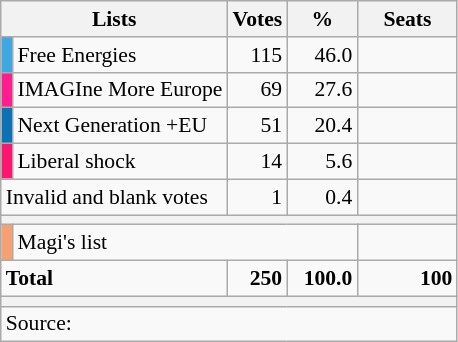<table class="wikitable" style="text-align:right; font-size:90%;">
<tr>
<th colspan="2" width="100">Lists</th>
<th width="30">Votes</th>
<th width="40">%</th>
<th width="60">Seats</th>
</tr>
<tr>
<td width="1" bgcolor=#3EA8E2></td>
<td align="left">Free Energies</td>
<td>115</td>
<td>46.0</td>
<td></td>
</tr>
<tr>
<td width="1" bgcolor=#FE1E90></td>
<td align="left">IMAGIne More Europe</td>
<td>69</td>
<td>27.6</td>
<td></td>
</tr>
<tr>
<td width="1" bgcolor=#0C72B5></td>
<td align="left">Next Generation +EU</td>
<td>51</td>
<td>20.4</td>
<td></td>
</tr>
<tr>
<td width="1" bgcolor=#FB166F></td>
<td align="left">Liberal shock</td>
<td>14</td>
<td>5.6</td>
<td></td>
</tr>
<tr>
<td colspan="2" align=left>Invalid and blank votes</td>
<td>1</td>
<td>0.4</td>
<td></td>
</tr>
<tr>
<th colspan="5"></th>
</tr>
<tr>
<td width="1" bgcolor=#F7A072></td>
<td colspan="3" align="left">Magi's list</td>
<td></td>
</tr>
<tr style="font-weight:bold;">
<td align="left" colspan="2">Total</td>
<td>250</td>
<td>100.0</td>
<td>100</td>
</tr>
<tr>
<th colspan="5"></th>
</tr>
<tr>
<td colspan="5" align="left">Source: </td>
</tr>
</table>
